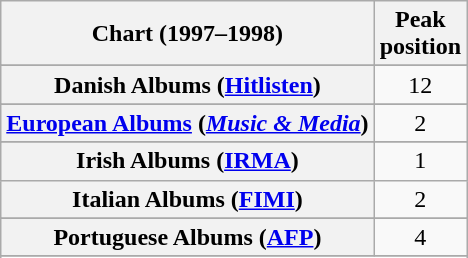<table class="wikitable sortable plainrowheaders" style="text-align:center">
<tr>
<th scope="col">Chart (1997–1998)</th>
<th scope="col">Peak<br>position</th>
</tr>
<tr>
</tr>
<tr>
</tr>
<tr>
</tr>
<tr>
</tr>
<tr>
</tr>
<tr>
</tr>
<tr>
<th scope="row">Danish Albums (<a href='#'>Hitlisten</a>)</th>
<td align="center">12</td>
</tr>
<tr>
</tr>
<tr>
<th scope="row"><a href='#'>European Albums</a> (<em><a href='#'>Music & Media</a></em>)</th>
<td align="center">2</td>
</tr>
<tr>
</tr>
<tr>
</tr>
<tr>
</tr>
<tr>
<th scope="row">Irish Albums (<a href='#'>IRMA</a>)</th>
<td align="center">1</td>
</tr>
<tr>
<th scope="row">Italian Albums (<a href='#'>FIMI</a>)</th>
<td align="center">2</td>
</tr>
<tr>
</tr>
<tr>
</tr>
<tr>
<th scope="row">Portuguese Albums (<a href='#'>AFP</a>)</th>
<td align="center">4</td>
</tr>
<tr>
</tr>
<tr>
</tr>
<tr>
</tr>
<tr>
</tr>
</table>
